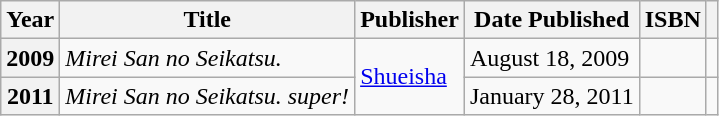<table class="wikitable sortable plainrowheaders">
<tr>
<th scope="col">Year</th>
<th scope="col">Title</th>
<th scope="col">Publisher</th>
<th scope="col">Date Published</th>
<th scope="col">ISBN</th>
<th scope="col" class="unsortable"></th>
</tr>
<tr>
<th scope="row">2009</th>
<td><em>Mirei San no Seikatsu.</em></td>
<td rowspan="2"><a href='#'>Shueisha</a></td>
<td>August 18, 2009</td>
<td></td>
<td style="text-align:center"></td>
</tr>
<tr>
<th scope="row">2011</th>
<td><em>Mirei San no Seikatsu. super!</em></td>
<td>January 28, 2011</td>
<td></td>
<td style="text-align:center"></td>
</tr>
</table>
